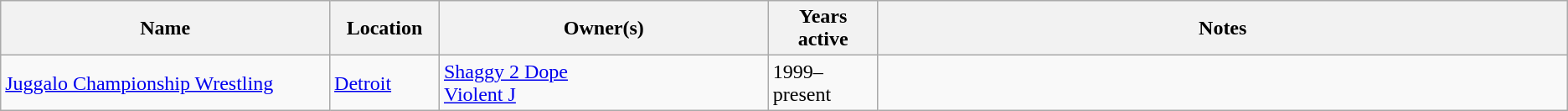<table class=wikitable>
<tr>
<th style="width:21%;">Name</th>
<th style="width:7%;">Location</th>
<th style="width:21%;">Owner(s)</th>
<th style="width:7%;">Years active</th>
<th style="width:55%;">Notes</th>
</tr>
<tr>
<td><a href='#'>Juggalo Championship Wrestling</a></td>
<td><a href='#'>Detroit</a></td>
<td><a href='#'>Shaggy 2 Dope</a><br><a href='#'>Violent J</a></td>
<td>1999–present</td>
<td></td>
</tr>
</table>
